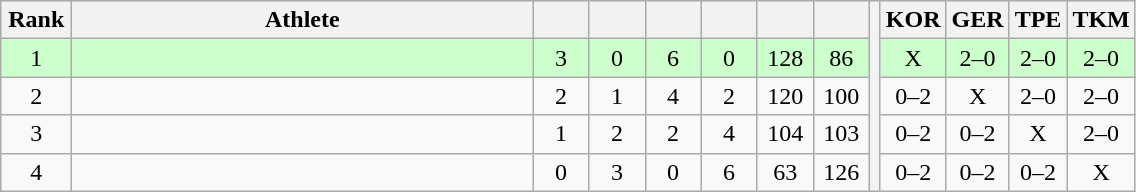<table class="wikitable" style="text-align:center">
<tr>
<th width=40>Rank</th>
<th width=300>Athlete</th>
<th width=30></th>
<th width=30></th>
<th width=30></th>
<th width=30></th>
<th width=30></th>
<th width=30></th>
<th rowspan=5></th>
<th width=30>KOR</th>
<th width=30>GER</th>
<th width=30>TPE</th>
<th width=30>TKM</th>
</tr>
<tr style="background-color:#ccffcc;">
<td>1</td>
<td align=left></td>
<td>3</td>
<td>0</td>
<td>6</td>
<td>0</td>
<td>128</td>
<td>86</td>
<td>X</td>
<td>2–0</td>
<td>2–0</td>
<td>2–0</td>
</tr>
<tr>
<td>2</td>
<td align=left></td>
<td>2</td>
<td>1</td>
<td>4</td>
<td>2</td>
<td>120</td>
<td>100</td>
<td>0–2</td>
<td>X</td>
<td>2–0</td>
<td>2–0</td>
</tr>
<tr>
<td>3</td>
<td align=left></td>
<td>1</td>
<td>2</td>
<td>2</td>
<td>4</td>
<td>104</td>
<td>103</td>
<td>0–2</td>
<td>0–2</td>
<td>X</td>
<td>2–0</td>
</tr>
<tr>
<td>4</td>
<td align=left></td>
<td>0</td>
<td>3</td>
<td>0</td>
<td>6</td>
<td>63</td>
<td>126</td>
<td>0–2</td>
<td>0–2</td>
<td>0–2</td>
<td>X</td>
</tr>
</table>
